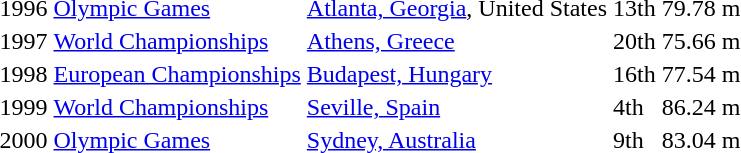<table>
<tr>
<td>1996</td>
<td><a href='#'>Olympic Games</a></td>
<td><a href='#'>Atlanta, Georgia</a>, United States</td>
<td>13th</td>
<td>79.78 m</td>
</tr>
<tr>
<td>1997</td>
<td><a href='#'>World Championships</a></td>
<td><a href='#'>Athens, Greece</a></td>
<td>20th</td>
<td>75.66 m</td>
</tr>
<tr>
<td>1998</td>
<td><a href='#'>European Championships</a></td>
<td><a href='#'>Budapest, Hungary</a></td>
<td>16th</td>
<td>77.54 m</td>
</tr>
<tr>
<td>1999</td>
<td><a href='#'>World Championships</a></td>
<td><a href='#'>Seville, Spain</a></td>
<td>4th</td>
<td>86.24 m</td>
</tr>
<tr>
<td>2000</td>
<td><a href='#'>Olympic Games</a></td>
<td><a href='#'>Sydney, Australia</a></td>
<td>9th</td>
<td>83.04 m</td>
</tr>
</table>
